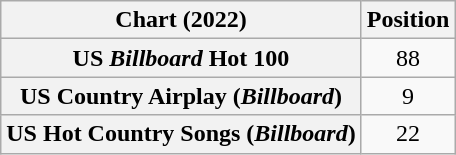<table class="wikitable sortable plainrowheaders" style="text-align:center">
<tr>
<th>Chart (2022)</th>
<th>Position</th>
</tr>
<tr>
<th scope="row">US <em>Billboard</em> Hot 100</th>
<td>88</td>
</tr>
<tr>
<th scope="row">US Country Airplay (<em>Billboard</em>)</th>
<td>9</td>
</tr>
<tr>
<th scope="row">US Hot Country Songs (<em>Billboard</em>)</th>
<td>22</td>
</tr>
</table>
